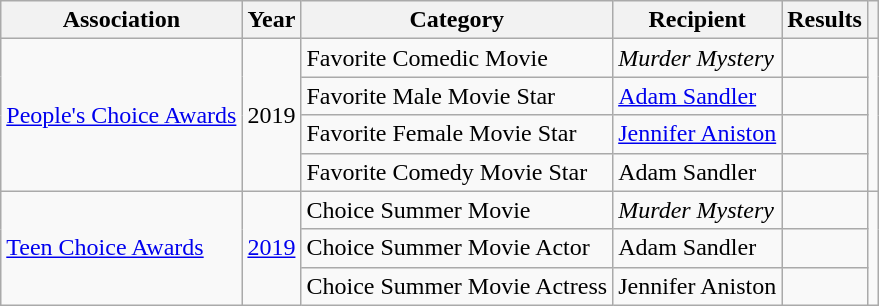<table class="wikitable">
<tr>
<th scope="col">Association</th>
<th scope="col">Year</th>
<th scope="col">Category</th>
<th scope="col">Recipient</th>
<th scope="col">Results</th>
<th scope="col"></th>
</tr>
<tr>
<td rowspan="4"><a href='#'>People's Choice Awards</a></td>
<td rowspan="4">2019</td>
<td>Favorite Comedic Movie</td>
<td><em>Murder Mystery</em></td>
<td></td>
<td rowspan="4"></td>
</tr>
<tr>
<td>Favorite Male Movie Star</td>
<td><a href='#'>Adam Sandler</a></td>
<td></td>
</tr>
<tr>
<td>Favorite Female Movie Star</td>
<td><a href='#'>Jennifer Aniston</a></td>
<td></td>
</tr>
<tr>
<td>Favorite Comedy Movie Star</td>
<td>Adam Sandler</td>
<td></td>
</tr>
<tr>
<td rowspan="3"><a href='#'>Teen Choice Awards</a></td>
<td rowspan="3"><a href='#'>2019</a></td>
<td>Choice Summer Movie</td>
<td><em>Murder Mystery</em></td>
<td></td>
<td rowspan="3"></td>
</tr>
<tr>
<td>Choice Summer Movie Actor</td>
<td>Adam Sandler</td>
<td></td>
</tr>
<tr>
<td>Choice Summer Movie Actress</td>
<td>Jennifer Aniston</td>
<td></td>
</tr>
</table>
